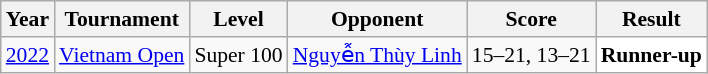<table class="sortable wikitable" style="font-size: 90%;">
<tr>
<th>Year</th>
<th>Tournament</th>
<th>Level</th>
<th>Opponent</th>
<th>Score</th>
<th>Result</th>
</tr>
<tr>
<td align="center"><a href='#'>2022</a></td>
<td align="left"><a href='#'>Vietnam Open</a></td>
<td align="left">Super 100</td>
<td align="left"> <a href='#'>Nguyễn Thùy Linh</a></td>
<td align="left">15–21, 13–21</td>
<td style="text-align:left; background:white "> <strong>Runner-up</strong></td>
</tr>
</table>
